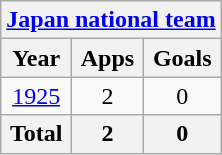<table class="wikitable" style="text-align:center">
<tr>
<th colspan=3><a href='#'>Japan national team</a></th>
</tr>
<tr>
<th>Year</th>
<th>Apps</th>
<th>Goals</th>
</tr>
<tr>
<td><a href='#'>1925</a></td>
<td>2</td>
<td>0</td>
</tr>
<tr>
<th>Total</th>
<th>2</th>
<th>0</th>
</tr>
</table>
